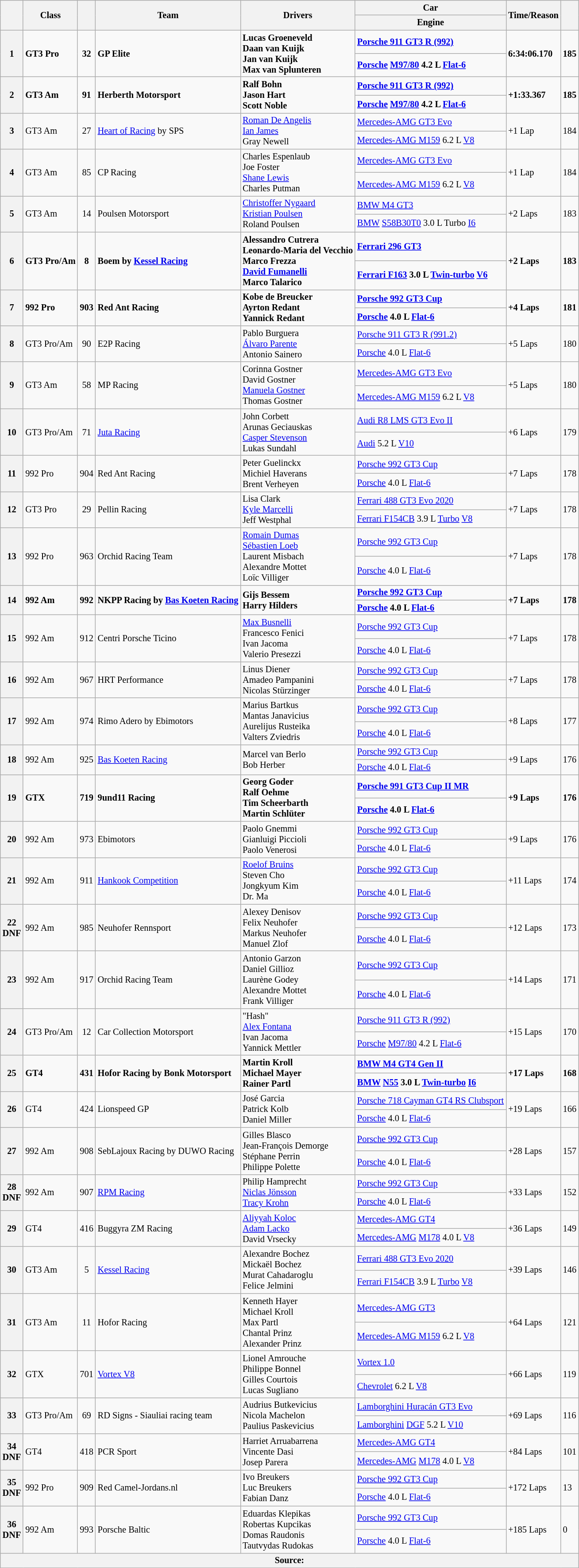<table class="wikitable" style="font-size: 85%;">
<tr>
<th rowspan=2></th>
<th rowspan=2>Class</th>
<th rowspan=2></th>
<th rowspan=2>Team</th>
<th rowspan=2>Drivers</th>
<th>Car</th>
<th rowspan=2>Time/Reason</th>
<th rowspan=2></th>
</tr>
<tr>
<th>Engine</th>
</tr>
<tr style="font-weight:bold;">
<th rowspan=2>1</th>
<td rowspan=2>GT3 Pro</td>
<td rowspan=2 align=center>32</td>
<td rowspan=2> GP Elite</td>
<td rowspan=2> Lucas Groeneveld<br> Daan van Kuijk<br> Jan van Kuijk<br> Max van Splunteren</td>
<td><a href='#'>Porsche 911 GT3 R (992)</a></td>
<td rowspan=2>6:34:06.170</td>
<td rowspan=2>185</td>
</tr>
<tr style="font-weight:bold;">
<td><a href='#'>Porsche</a> <a href='#'>M97/80</a> 4.2 L <a href='#'>Flat-6</a></td>
</tr>
<tr style="font-weight:bold;">
<th rowspan=2>2</th>
<td rowspan=2>GT3 Am</td>
<td rowspan=2 align=center>91</td>
<td rowspan=2> Herberth Motorsport</td>
<td rowspan=2> Ralf Bohn<br> Jason Hart<br> Scott Noble</td>
<td><a href='#'>Porsche 911 GT3 R (992)</a></td>
<td rowspan=2>+1:33.367</td>
<td rowspan=2>185</td>
</tr>
<tr style="font-weight:bold;">
<td><a href='#'>Porsche</a> <a href='#'>M97/80</a> 4.2 L <a href='#'>Flat-6</a></td>
</tr>
<tr>
<th rowspan=2>3</th>
<td rowspan=2>GT3 Am</td>
<td rowspan=2 align=center>27</td>
<td rowspan=2> <a href='#'>Heart of Racing</a> by SPS</td>
<td rowspan=2> <a href='#'>Roman De Angelis</a><br> <a href='#'>Ian James</a><br> Gray Newell</td>
<td><a href='#'>Mercedes-AMG GT3 Evo</a></td>
<td rowspan=2>+1 Lap</td>
<td rowspan=2>184</td>
</tr>
<tr>
<td><a href='#'>Mercedes-AMG M159</a> 6.2 L <a href='#'>V8</a></td>
</tr>
<tr>
<th rowspan=2>4</th>
<td rowspan=2>GT3 Am</td>
<td rowspan=2 align=center>85</td>
<td rowspan=2> CP Racing</td>
<td rowspan=2> Charles Espenlaub<br> Joe Foster<br> <a href='#'>Shane Lewis</a><br> Charles Putman</td>
<td><a href='#'>Mercedes-AMG GT3 Evo</a></td>
<td rowspan=2>+1 Lap</td>
<td rowspan=2>184</td>
</tr>
<tr>
<td><a href='#'>Mercedes-AMG M159</a> 6.2 L <a href='#'>V8</a></td>
</tr>
<tr>
<th rowspan=2>5</th>
<td rowspan=2>GT3 Am</td>
<td rowspan=2 align=center>14</td>
<td rowspan=2> Poulsen Motorsport</td>
<td rowspan=2> <a href='#'>Christoffer Nygaard</a><br> <a href='#'>Kristian Poulsen</a><br> Roland Poulsen</td>
<td><a href='#'>BMW M4 GT3</a></td>
<td rowspan=2>+2 Laps</td>
<td rowspan=2>183</td>
</tr>
<tr>
<td><a href='#'>BMW</a> <a href='#'>S58B30T0</a> 3.0 L Turbo <a href='#'>I6</a></td>
</tr>
<tr style="font-weight:bold;">
<th rowspan=2>6</th>
<td rowspan=2>GT3 Pro/Am</td>
<td rowspan=2 align=center>8</td>
<td rowspan=2> Boem by <a href='#'>Kessel Racing</a></td>
<td rowspan=2> Alessandro Cutrera<br> Leonardo-Maria del Vecchio<br> Marco Frezza<br> <a href='#'>David Fumanelli</a><br> Marco Talarico</td>
<td><a href='#'>Ferrari 296 GT3</a></td>
<td rowspan=2>+2 Laps</td>
<td rowspan=2>183</td>
</tr>
<tr style="font-weight:bold;">
<td><a href='#'>Ferrari F163</a> 3.0 L <a href='#'>Twin-turbo</a> <a href='#'>V6</a></td>
</tr>
<tr style="font-weight:bold;">
<th rowspan=2>7</th>
<td rowspan=2>992 Pro</td>
<td rowspan=2 align=center>903</td>
<td rowspan=2> Red Ant Racing</td>
<td rowspan=2> Kobe de Breucker<br> Ayrton Redant<br> Yannick Redant</td>
<td><a href='#'>Porsche 992 GT3 Cup</a></td>
<td rowspan=2>+4 Laps</td>
<td rowspan=2>181</td>
</tr>
<tr style="font-weight:bold;">
<td><a href='#'>Porsche</a> 4.0 L <a href='#'>Flat-6</a></td>
</tr>
<tr>
<th rowspan=2>8</th>
<td rowspan=2>GT3 Pro/Am</td>
<td rowspan=2 align=center>90</td>
<td rowspan=2> E2P Racing</td>
<td rowspan=2> Pablo Burguera<br> <a href='#'>Álvaro Parente</a><br> Antonio Sainero</td>
<td><a href='#'>Porsche 911 GT3 R (991.2)</a></td>
<td rowspan=2>+5 Laps</td>
<td rowspan=2>180</td>
</tr>
<tr>
<td><a href='#'>Porsche</a> 4.0 L <a href='#'>Flat-6</a></td>
</tr>
<tr>
<th rowspan=2>9</th>
<td rowspan=2>GT3 Am</td>
<td rowspan=2 align=center>58</td>
<td rowspan=2> MP Racing</td>
<td rowspan=2> Corinna Gostner<br> David Gostner<br> <a href='#'>Manuela Gostner</a><br> Thomas Gostner</td>
<td><a href='#'>Mercedes-AMG GT3 Evo</a></td>
<td rowspan=2>+5 Laps</td>
<td rowspan=2>180</td>
</tr>
<tr>
<td><a href='#'>Mercedes-AMG M159</a> 6.2 L <a href='#'>V8</a></td>
</tr>
<tr>
<th rowspan=2>10</th>
<td rowspan=2>GT3 Pro/Am</td>
<td rowspan=2 align=center>71</td>
<td rowspan=2> <a href='#'>Juta Racing</a></td>
<td rowspan=2> John Corbett<br> Arunas Geciauskas<br> <a href='#'>Casper Stevenson</a><br> Lukas Sundahl</td>
<td><a href='#'>Audi R8 LMS GT3 Evo II</a></td>
<td rowspan=2>+6 Laps</td>
<td rowspan=2>179</td>
</tr>
<tr>
<td><a href='#'>Audi</a> 5.2 L <a href='#'>V10</a></td>
</tr>
<tr>
<th rowspan=2>11</th>
<td rowspan=2>992 Pro</td>
<td rowspan=2 align=center>904</td>
<td rowspan=2> Red Ant Racing</td>
<td rowspan=2> Peter Guelinckx<br> Michiel Haverans<br> Brent Verheyen</td>
<td><a href='#'>Porsche 992 GT3 Cup</a></td>
<td rowspan=2>+7 Laps</td>
<td rowspan=2>178</td>
</tr>
<tr>
<td><a href='#'>Porsche</a> 4.0 L <a href='#'>Flat-6</a></td>
</tr>
<tr>
<th rowspan=2>12</th>
<td rowspan=2>GT3 Pro</td>
<td rowspan=2 align=center>29</td>
<td rowspan=2> Pellin Racing</td>
<td rowspan=2> Lisa Clark<br> <a href='#'>Kyle Marcelli</a><br> Jeff Westphal</td>
<td><a href='#'>Ferrari 488 GT3 Evo 2020</a></td>
<td rowspan=2>+7 Laps</td>
<td rowspan=2>178</td>
</tr>
<tr>
<td><a href='#'>Ferrari F154CB</a> 3.9 L <a href='#'>Turbo</a> <a href='#'>V8</a></td>
</tr>
<tr>
<th rowspan=2>13</th>
<td rowspan=2>992 Pro</td>
<td rowspan=2 align=center>963</td>
<td rowspan=2> Orchid Racing Team</td>
<td rowspan=2> <a href='#'>Romain Dumas</a><br> <a href='#'>Sébastien Loeb</a><br> Laurent Misbach<br> Alexandre Mottet<br> Loïc Villiger</td>
<td><a href='#'>Porsche 992 GT3 Cup</a></td>
<td rowspan=2>+7 Laps</td>
<td rowspan=2>178</td>
</tr>
<tr>
<td><a href='#'>Porsche</a> 4.0 L <a href='#'>Flat-6</a></td>
</tr>
<tr style="font-weight:bold;">
<th rowspan=2>14</th>
<td rowspan=2>992 Am</td>
<td rowspan=2 align=center>992</td>
<td rowspan=2> NKPP Racing by <a href='#'>Bas Koeten Racing</a></td>
<td rowspan=2> Gijs Bessem<br> Harry Hilders</td>
<td><a href='#'>Porsche 992 GT3 Cup</a></td>
<td rowspan=2>+7 Laps</td>
<td rowspan=2>178</td>
</tr>
<tr style="font-weight:bold;">
<td><a href='#'>Porsche</a> 4.0 L <a href='#'>Flat-6</a></td>
</tr>
<tr>
<th rowspan=2>15</th>
<td rowspan=2>992 Am</td>
<td rowspan=2 align=center>912</td>
<td rowspan=2> Centri Porsche Ticino</td>
<td rowspan=2> <a href='#'>Max Busnelli</a><br> Francesco Fenici<br> Ivan Jacoma<br> Valerio Presezzi</td>
<td><a href='#'>Porsche 992 GT3 Cup</a></td>
<td rowspan=2>+7 Laps</td>
<td rowspan=2>178</td>
</tr>
<tr>
<td><a href='#'>Porsche</a> 4.0 L <a href='#'>Flat-6</a></td>
</tr>
<tr>
<th rowspan=2>16</th>
<td rowspan=2>992 Am</td>
<td rowspan=2 align=center>967</td>
<td rowspan=2> HRT Performance</td>
<td rowspan=2> Linus Diener<br> Amadeo Pampanini<br> Nicolas Stürzinger</td>
<td><a href='#'>Porsche 992 GT3 Cup</a></td>
<td rowspan=2>+7 Laps</td>
<td rowspan=2>178</td>
</tr>
<tr>
<td><a href='#'>Porsche</a> 4.0 L <a href='#'>Flat-6</a></td>
</tr>
<tr>
<th rowspan=2>17</th>
<td rowspan=2>992 Am</td>
<td rowspan=2 align=center>974</td>
<td rowspan=2> Rimo Adero by Ebimotors</td>
<td rowspan=2> Marius Bartkus<br> Mantas Janavicius<br> Aurelijus Rusteika<br> Valters Zviedris</td>
<td><a href='#'>Porsche 992 GT3 Cup</a></td>
<td rowspan=2>+8 Laps</td>
<td rowspan=2>177</td>
</tr>
<tr>
<td><a href='#'>Porsche</a> 4.0 L <a href='#'>Flat-6</a></td>
</tr>
<tr>
<th rowspan=2>18</th>
<td rowspan=2>992 Am</td>
<td rowspan=2 align=center>925</td>
<td rowspan=2> <a href='#'>Bas Koeten Racing</a></td>
<td rowspan=2> Marcel van Berlo<br> Bob Herber</td>
<td><a href='#'>Porsche 992 GT3 Cup</a></td>
<td rowspan=2>+9 Laps</td>
<td rowspan=2>176</td>
</tr>
<tr>
<td><a href='#'>Porsche</a> 4.0 L <a href='#'>Flat-6</a></td>
</tr>
<tr style="font-weight:bold;">
<th rowspan=2>19</th>
<td rowspan=2>GTX</td>
<td rowspan=2 align=center>719</td>
<td rowspan=2> 9und11 Racing</td>
<td rowspan=2> Georg Goder<br> Ralf Oehme<br> Tim Scheerbarth<br> Martin Schlüter</td>
<td><a href='#'>Porsche 991 GT3 Cup II MR</a></td>
<td rowspan=2>+9 Laps</td>
<td rowspan=2>176</td>
</tr>
<tr style="font-weight:bold;">
<td><a href='#'>Porsche</a> 4.0 L <a href='#'>Flat-6</a></td>
</tr>
<tr>
<th rowspan=2>20</th>
<td rowspan=2>992 Am</td>
<td rowspan=2 align=center>973</td>
<td rowspan=2> Ebimotors</td>
<td rowspan=2> Paolo Gnemmi<br> Gianluigi Piccioli<br> Paolo Venerosi</td>
<td><a href='#'>Porsche 992 GT3 Cup</a></td>
<td rowspan=2>+9 Laps</td>
<td rowspan=2>176</td>
</tr>
<tr>
<td><a href='#'>Porsche</a> 4.0 L <a href='#'>Flat-6</a></td>
</tr>
<tr>
<th rowspan=2>21</th>
<td rowspan=2>992 Am</td>
<td rowspan=2 align=center>911</td>
<td rowspan=2> <a href='#'>Hankook Competition</a></td>
<td rowspan=2> <a href='#'>Roelof Bruins</a><br> Steven Cho<br> Jongkyum Kim<br> Dr. Ma</td>
<td><a href='#'>Porsche 992 GT3 Cup</a></td>
<td rowspan=2>+11 Laps</td>
<td rowspan=2>174</td>
</tr>
<tr>
<td><a href='#'>Porsche</a> 4.0 L <a href='#'>Flat-6</a></td>
</tr>
<tr>
<th rowspan=2>22<br>DNF</th>
<td rowspan=2>992 Am</td>
<td rowspan=2 align=center>985</td>
<td rowspan=2> Neuhofer Rennsport</td>
<td rowspan=2> Alexey Denisov<br> Felix Neuhofer<br> Markus Neuhofer<br> Manuel Zlof</td>
<td><a href='#'>Porsche 992 GT3 Cup</a></td>
<td rowspan=2>+12 Laps</td>
<td rowspan=2>173</td>
</tr>
<tr>
<td><a href='#'>Porsche</a> 4.0 L <a href='#'>Flat-6</a></td>
</tr>
<tr>
<th rowspan=2>23</th>
<td rowspan=2>992 Am</td>
<td rowspan=2 align=center>917</td>
<td rowspan=2> Orchid Racing Team</td>
<td rowspan=2> Antonio Garzon<br> Daniel Gillioz<br> Laurène Godey<br> Alexandre Mottet<br> Frank Villiger</td>
<td><a href='#'>Porsche 992 GT3 Cup</a></td>
<td rowspan=2>+14 Laps</td>
<td rowspan=2>171</td>
</tr>
<tr>
<td><a href='#'>Porsche</a> 4.0 L <a href='#'>Flat-6</a></td>
</tr>
<tr>
<th rowspan=2>24</th>
<td rowspan=2>GT3 Pro/Am</td>
<td rowspan=2 align=center>12</td>
<td rowspan=2> Car Collection Motorsport</td>
<td rowspan=2> "Hash"<br> <a href='#'>Alex Fontana</a><br> Ivan Jacoma<br> Yannick Mettler</td>
<td><a href='#'>Porsche 911 GT3 R (992)</a></td>
<td rowspan=2>+15 Laps</td>
<td rowspan=2>170</td>
</tr>
<tr>
<td><a href='#'>Porsche</a> <a href='#'>M97/80</a> 4.2 L <a href='#'>Flat-6</a></td>
</tr>
<tr style="font-weight:bold;">
<th rowspan=2>25</th>
<td rowspan=2>GT4</td>
<td rowspan=2 align=center>431</td>
<td rowspan=2> Hofor Racing by Bonk Motorsport</td>
<td rowspan=2> Martin Kroll<br> Michael Mayer<br> Rainer Partl</td>
<td><a href='#'>BMW M4 GT4 Gen II</a></td>
<td rowspan=2>+17 Laps</td>
<td rowspan=2>168</td>
</tr>
<tr style="font-weight:bold;">
<td><a href='#'>BMW</a> <a href='#'>N55</a> 3.0 L <a href='#'>Twin-turbo</a> <a href='#'>I6</a></td>
</tr>
<tr>
<th rowspan=2>26</th>
<td rowspan=2>GT4</td>
<td rowspan=2 align=center>424</td>
<td rowspan=2> Lionspeed GP</td>
<td rowspan=2> José Garcia<br> Patrick Kolb<br> Daniel Miller</td>
<td><a href='#'>Porsche 718 Cayman GT4 RS Clubsport</a></td>
<td rowspan=2>+19 Laps</td>
<td rowspan=2>166</td>
</tr>
<tr>
<td><a href='#'>Porsche</a> 4.0 L <a href='#'>Flat-6</a></td>
</tr>
<tr>
<th rowspan=2>27</th>
<td rowspan=2>992 Am</td>
<td rowspan=2 align=center>908</td>
<td rowspan=2> SebLajoux Racing by DUWO Racing</td>
<td rowspan=2> Gilles Blasco<br> Jean-François Demorge<br> Stéphane Perrin<br> Philippe Polette</td>
<td><a href='#'>Porsche 992 GT3 Cup</a></td>
<td rowspan=2>+28 Laps</td>
<td rowspan=2>157</td>
</tr>
<tr>
<td><a href='#'>Porsche</a> 4.0 L <a href='#'>Flat-6</a></td>
</tr>
<tr>
<th rowspan=2>28<br>DNF</th>
<td rowspan=2>992 Am</td>
<td rowspan=2 align=center>907</td>
<td rowspan=2> <a href='#'>RPM Racing</a></td>
<td rowspan=2> Philip Hamprecht<br> <a href='#'>Niclas Jönsson</a><br> <a href='#'>Tracy Krohn</a></td>
<td><a href='#'>Porsche 992 GT3 Cup</a></td>
<td rowspan=2>+33 Laps</td>
<td rowspan=2>152</td>
</tr>
<tr>
<td><a href='#'>Porsche</a> 4.0 L <a href='#'>Flat-6</a></td>
</tr>
<tr>
<th rowspan=2>29</th>
<td rowspan=2>GT4</td>
<td rowspan=2 align=center>416</td>
<td rowspan=2> Buggyra ZM Racing</td>
<td rowspan=2> <a href='#'>Aliyyah Koloc</a><br> <a href='#'>Adam Lacko</a><br> David Vrsecky</td>
<td><a href='#'>Mercedes-AMG GT4</a></td>
<td rowspan=2>+36 Laps</td>
<td rowspan=2>149</td>
</tr>
<tr>
<td><a href='#'>Mercedes-AMG</a> <a href='#'>M178</a> 4.0 L <a href='#'>V8</a></td>
</tr>
<tr>
<th rowspan=2>30</th>
<td rowspan=2>GT3 Am</td>
<td rowspan=2 align=center>5</td>
<td rowspan=2> <a href='#'>Kessel Racing</a></td>
<td rowspan=2> Alexandre Bochez<br> Mickaël Bochez<br> Murat Cahadaroglu<br> Felice Jelmini</td>
<td><a href='#'>Ferrari 488 GT3 Evo 2020</a></td>
<td rowspan=2>+39 Laps</td>
<td rowspan=2>146</td>
</tr>
<tr>
<td><a href='#'>Ferrari F154CB</a> 3.9 L <a href='#'>Turbo</a> <a href='#'>V8</a></td>
</tr>
<tr>
<th rowspan=2>31</th>
<td rowspan=2>GT3 Am</td>
<td rowspan=2 align=center>11</td>
<td rowspan=2> Hofor Racing</td>
<td rowspan=2> Kenneth Hayer<br> Michael Kroll<br> Max Partl<br> Chantal Prinz<br> Alexander Prinz</td>
<td><a href='#'>Mercedes-AMG GT3</a></td>
<td rowspan=2>+64 Laps</td>
<td rowspan=2>121</td>
</tr>
<tr>
<td><a href='#'>Mercedes-AMG M159</a> 6.2 L <a href='#'>V8</a></td>
</tr>
<tr>
<th rowspan=2>32</th>
<td rowspan=2>GTX</td>
<td rowspan=2 align=center>701</td>
<td rowspan=2> <a href='#'>Vortex V8</a></td>
<td rowspan=2> Lionel Amrouche<br> Philippe Bonnel<br> Gilles Courtois<br> Lucas Sugliano</td>
<td><a href='#'>Vortex 1.0</a></td>
<td rowspan=2>+66 Laps</td>
<td rowspan=2>119</td>
</tr>
<tr>
<td><a href='#'>Chevrolet</a> 6.2 L <a href='#'>V8</a></td>
</tr>
<tr>
<th rowspan=2>33</th>
<td rowspan=2>GT3 Pro/Am</td>
<td rowspan=2 align=center>69</td>
<td rowspan=2> RD Signs - Siauliai racing team</td>
<td rowspan=2> Audrius Butkevicius<br> Nicola Machelon<br> Paulius Paskevicius</td>
<td><a href='#'>Lamborghini Huracán GT3 Evo</a></td>
<td rowspan=2>+69 Laps</td>
<td rowspan=2>116</td>
</tr>
<tr>
<td><a href='#'>Lamborghini</a> <a href='#'>DGF</a> 5.2 L <a href='#'>V10</a></td>
</tr>
<tr>
<th rowspan=2>34<br>DNF</th>
<td rowspan=2>GT4</td>
<td rowspan=2 align=center>418</td>
<td rowspan=2> PCR Sport</td>
<td rowspan=2> Harriet Arruabarrena<br> Vincente Dasi<br> Josep Parera</td>
<td><a href='#'>Mercedes-AMG GT4</a></td>
<td rowspan=2>+84 Laps</td>
<td rowspan=2>101</td>
</tr>
<tr>
<td><a href='#'>Mercedes-AMG</a> <a href='#'>M178</a> 4.0 L <a href='#'>V8</a></td>
</tr>
<tr>
<th rowspan=2>35<br>DNF</th>
<td rowspan=2>992 Pro</td>
<td rowspan=2 align=center>909</td>
<td rowspan=2> Red Camel-Jordans.nl</td>
<td rowspan=2> Ivo Breukers<br> Luc Breukers<br> Fabian Danz</td>
<td><a href='#'>Porsche 992 GT3 Cup</a></td>
<td rowspan=2>+172 Laps</td>
<td rowspan=2>13</td>
</tr>
<tr>
<td><a href='#'>Porsche</a> 4.0 L <a href='#'>Flat-6</a></td>
</tr>
<tr>
<th rowspan=2>36<br>DNF</th>
<td rowspan=2>992 Am</td>
<td rowspan=2 align=center>993</td>
<td rowspan=2> Porsche Baltic</td>
<td rowspan=2> Eduardas Klepikas<br> Robertas Kupcikas<br> Domas Raudonis<br> Tautvydas Rudokas</td>
<td><a href='#'>Porsche 992 GT3 Cup</a></td>
<td rowspan=2>+185 Laps</td>
<td rowspan=2>0</td>
</tr>
<tr>
<td><a href='#'>Porsche</a> 4.0 L <a href='#'>Flat-6</a></td>
</tr>
<tr>
<th colspan=8>Source:</th>
</tr>
</table>
